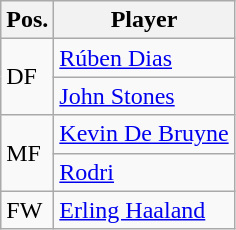<table class="wikitable">
<tr>
<th>Pos.</th>
<th>Player</th>
</tr>
<tr>
<td rowspan="2">DF</td>
<td> <a href='#'>Rúben Dias</a></td>
</tr>
<tr>
<td> <a href='#'>John Stones</a></td>
</tr>
<tr>
<td rowspan="2">MF</td>
<td> <a href='#'>Kevin De Bruyne</a></td>
</tr>
<tr>
<td> <a href='#'>Rodri</a></td>
</tr>
<tr>
<td>FW</td>
<td> <a href='#'>Erling Haaland</a></td>
</tr>
</table>
